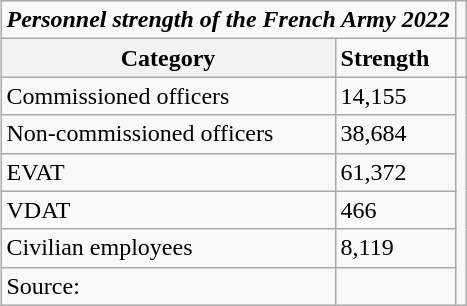<table style="float:right;"  class="wikitable">
<tr>
<td colspan="2"><strong><em>Personnel strength of the French Army 2022</em></strong></td>
</tr>
<tr>
<th><strong>Category</strong></th>
<td><strong>Strength</strong></td>
<td></td>
</tr>
<tr>
<td>Commissioned officers</td>
<td>14,155</td>
</tr>
<tr>
<td>Non-commissioned officers</td>
<td>38,684</td>
</tr>
<tr>
<td>EVAT</td>
<td>61,372</td>
</tr>
<tr>
<td>VDAT</td>
<td>466</td>
</tr>
<tr>
<td>Civilian employees</td>
<td>8,119</td>
</tr>
<tr>
<td>Source:</td>
<td></td>
</tr>
</table>
